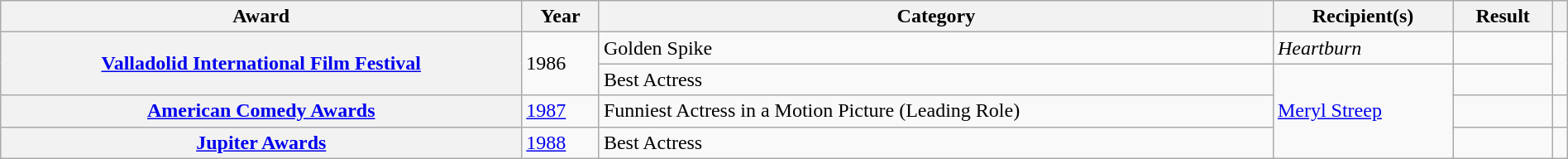<table class="wikitable plainrowheaders sortable" style="width:100%;">
<tr>
<th scope="col">Award</th>
<th scope="col">Year</th>
<th scope="col">Category</th>
<th scope="col">Recipient(s)</th>
<th>Result</th>
<th scope="col" class="unsortable"></th>
</tr>
<tr>
<th rowspan="2" scope="row"><a href='#'>Valladolid International Film Festival</a></th>
<td rowspan="2">1986</td>
<td>Golden Spike</td>
<td><em>Heartburn</em></td>
<td></td>
<td rowspan="2"></td>
</tr>
<tr>
<td>Best Actress</td>
<td rowspan="3"><a href='#'>Meryl Streep</a></td>
<td></td>
</tr>
<tr>
<th scope="row"><a href='#'>American Comedy Awards</a></th>
<td><a href='#'>1987</a></td>
<td>Funniest Actress in a Motion Picture (Leading Role)</td>
<td></td>
<td></td>
</tr>
<tr>
<th scope="row"><a href='#'>Jupiter Awards</a></th>
<td><a href='#'>1988</a></td>
<td>Best Actress</td>
<td></td>
<td></td>
</tr>
</table>
